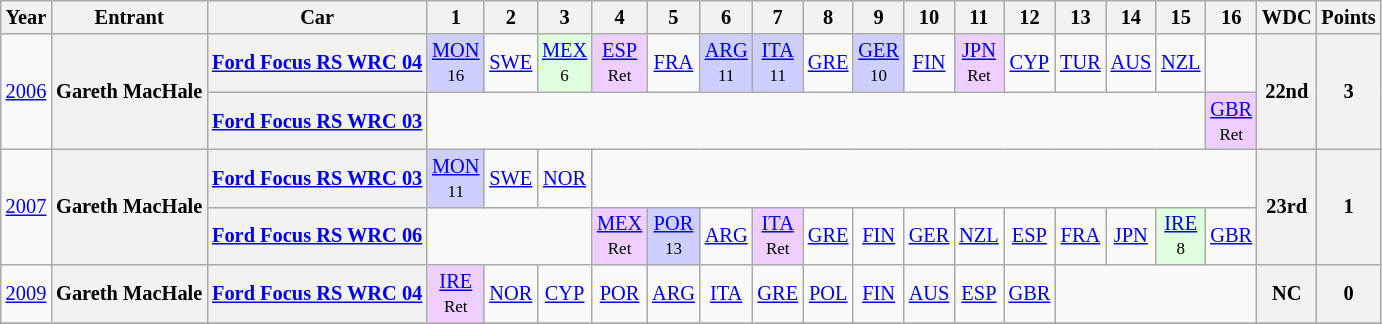<table class="wikitable" border="1" style="text-align:center; font-size:85%;">
<tr>
<th>Year</th>
<th>Entrant</th>
<th>Car</th>
<th>1</th>
<th>2</th>
<th>3</th>
<th>4</th>
<th>5</th>
<th>6</th>
<th>7</th>
<th>8</th>
<th>9</th>
<th>10</th>
<th>11</th>
<th>12</th>
<th>13</th>
<th>14</th>
<th>15</th>
<th>16</th>
<th>WDC</th>
<th>Points</th>
</tr>
<tr>
<td rowspan=2><a href='#'>2006</a></td>
<th rowspan=2 nowrap>Gareth MacHale</th>
<th nowrap><a href='#'>Ford Focus RS WRC 04</a></th>
<td style="background:#CFCFFF;"><a href='#'>MON</a><br><small>16</small></td>
<td><a href='#'>SWE</a></td>
<td style="background:#DFFFDF;"><a href='#'>MEX</a><br><small>6</small></td>
<td style="background:#EFCFFF;"><a href='#'>ESP</a><br><small>Ret</small></td>
<td><a href='#'>FRA</a></td>
<td style="background:#CFCFFF;"><a href='#'>ARG</a><br><small>11</small></td>
<td style="background:#CFCFFF;"><a href='#'>ITA</a><br><small>11</small></td>
<td><a href='#'>GRE</a></td>
<td style="background:#CFCFFF;"><a href='#'>GER</a><br><small>10</small></td>
<td><a href='#'>FIN</a></td>
<td style="background:#EFCFFF;"><a href='#'>JPN</a><br><small>Ret</small></td>
<td><a href='#'>CYP</a></td>
<td><a href='#'>TUR</a></td>
<td><a href='#'>AUS</a></td>
<td><a href='#'>NZL</a></td>
<td></td>
<th rowspan=2>22nd</th>
<th rowspan=2>3</th>
</tr>
<tr>
<th nowrap><a href='#'>Ford Focus RS WRC 03</a></th>
<td colspan=15></td>
<td style="background:#EFCFFF;"><a href='#'>GBR</a><br><small>Ret</small></td>
</tr>
<tr>
<td rowspan=2><a href='#'>2007</a></td>
<th rowspan=2 nowrap>Gareth MacHale</th>
<th nowrap><a href='#'>Ford Focus RS WRC 03</a></th>
<td style="background:#CFCFFF;"><a href='#'>MON</a><br><small>11</small></td>
<td><a href='#'>SWE</a></td>
<td><a href='#'>NOR</a></td>
<td colspan=13></td>
<th rowspan=2>23rd</th>
<th rowspan=2>1</th>
</tr>
<tr>
<th nowrap><a href='#'>Ford Focus RS WRC 06</a></th>
<td colspan=3></td>
<td style="background:#EFCFFF;"><a href='#'>MEX</a><br><small>Ret</small></td>
<td style="background:#CFCFFF;"><a href='#'>POR</a><br><small>13</small></td>
<td><a href='#'>ARG</a></td>
<td style="background:#EFCFFF;"><a href='#'>ITA</a><br><small>Ret</small></td>
<td><a href='#'>GRE</a></td>
<td><a href='#'>FIN</a></td>
<td><a href='#'>GER</a></td>
<td><a href='#'>NZL</a></td>
<td><a href='#'>ESP</a></td>
<td><a href='#'>FRA</a></td>
<td><a href='#'>JPN</a></td>
<td style="background:#DFFFDF;"><a href='#'>IRE</a><br><small>8</small></td>
<td><a href='#'>GBR</a></td>
</tr>
<tr>
<td><a href='#'>2009</a></td>
<th nowrap>Gareth MacHale</th>
<th nowrap><a href='#'>Ford Focus RS WRC 04</a></th>
<td style="background:#EFCFFF;"><a href='#'>IRE</a><br><small>Ret</small></td>
<td><a href='#'>NOR</a></td>
<td><a href='#'>CYP</a></td>
<td><a href='#'>POR</a></td>
<td><a href='#'>ARG</a></td>
<td><a href='#'>ITA</a></td>
<td><a href='#'>GRE</a></td>
<td><a href='#'>POL</a></td>
<td><a href='#'>FIN</a></td>
<td><a href='#'>AUS</a></td>
<td><a href='#'>ESP</a></td>
<td><a href='#'>GBR</a></td>
<td colspan=4></td>
<th>NC</th>
<th>0</th>
</tr>
<tr>
</tr>
</table>
